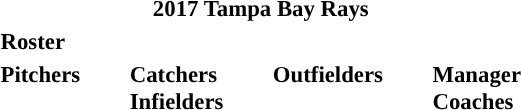<table class="toccolours" style="font-size: 95%;">
<tr>
<th colspan="10">2017 Tampa Bay Rays</th>
</tr>
<tr>
<td colspan="10"><strong>Roster</strong></td>
</tr>
<tr>
<td valign="top"><strong>Pitchers</strong><br>



























</td>
<td style="width:25px;"></td>
<td valign="top"><strong>Catchers</strong><br>



<strong>Infielders</strong>











</td>
<td style="width:25px;"></td>
<td valign="top"><strong>Outfielders</strong><br>






</td>
<td style="width:25px;"></td>
<td valign="top"><strong>Manager</strong><br>
<strong>Coaches</strong>
 
 
 
 
 
 
 
 
 </td>
</tr>
</table>
